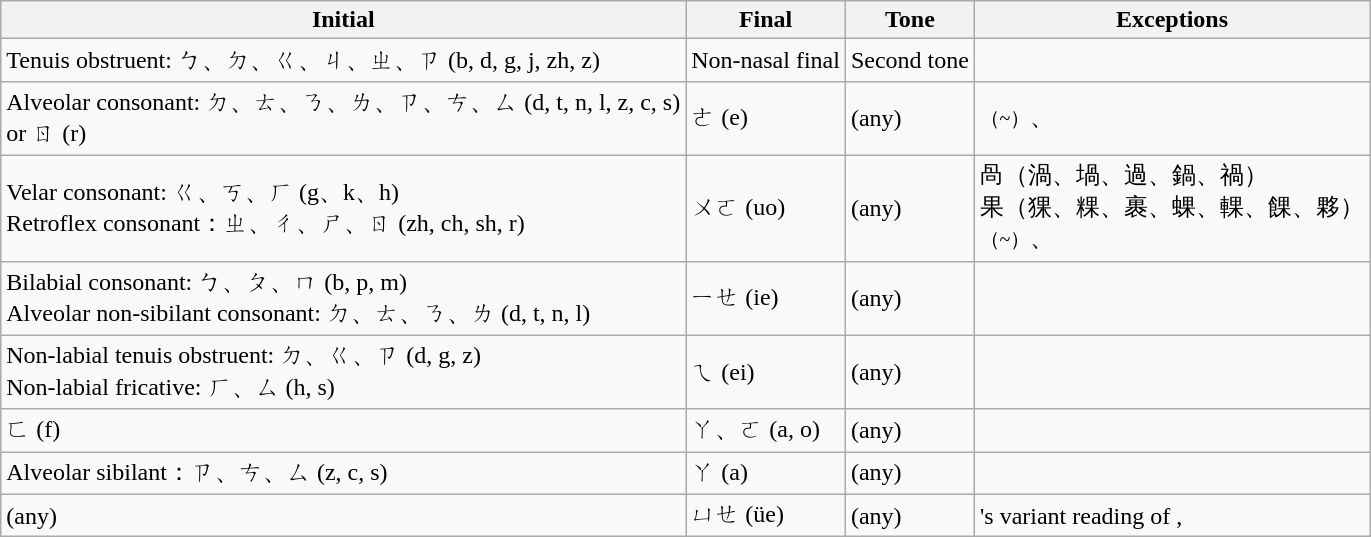<table class="wikitable">
<tr>
<th>Initial</th>
<th>Final</th>
<th>Tone</th>
<th>Exceptions</th>
</tr>
<tr>
<td>Tenuis obstruent: ㄅ、ㄉ、ㄍ、ㄐ、ㄓ、ㄗ (b, d, g, j, zh, z)</td>
<td>Non-nasal final</td>
<td>Second tone</td>
<td></td>
</tr>
<tr>
<td>Alveolar consonant: ㄉ、ㄊ、ㄋ、ㄌ、ㄗ、ㄘ、ㄙ (d, t, n, l, z, c, s)<br>or ㄖ (r)</td>
<td>ㄜ (e)</td>
<td>(any)</td>
<td><small>（~）</small>、</td>
</tr>
<tr>
<td>Velar consonant: ㄍ、ㄎ、ㄏ (g、k、h)<br>Retroflex consonant：ㄓ、ㄔ、ㄕ、ㄖ (zh, ch, sh, r)</td>
<td>ㄨㄛ (uo)</td>
<td>(any)</td>
<td>咼（渦、堝、過、鍋、禍）<br>果（猓、粿、裹、蜾、輠、餜、夥）<br><small>（~）</small>、</td>
</tr>
<tr>
<td>Bilabial consonant: ㄅ、ㄆ、ㄇ (b, p, m)<br>Alveolar non-sibilant consonant: ㄉ、ㄊ、ㄋ、ㄌ (d, t, n, l)</td>
<td>ㄧㄝ (ie)</td>
<td>(any)</td>
<td></td>
</tr>
<tr>
<td>Non-labial tenuis obstruent: ㄉ、ㄍ、ㄗ (d, g, z)<br>Non-labial fricative: ㄏ、ㄙ (h, s)</td>
<td>ㄟ (ei)</td>
<td>(any)</td>
<td></td>
</tr>
<tr>
<td>ㄈ (f)</td>
<td>ㄚ、ㄛ (a, o)</td>
<td>(any)</td>
<td></td>
</tr>
<tr>
<td>Alveolar sibilant：ㄗ、ㄘ、ㄙ (z, c, s)</td>
<td>ㄚ (a)</td>
<td>(any)</td>
<td></td>
</tr>
<tr>
<td>(any)</td>
<td>ㄩㄝ (üe)</td>
<td>(any)</td>
<td>'s variant reading of , </td>
</tr>
</table>
